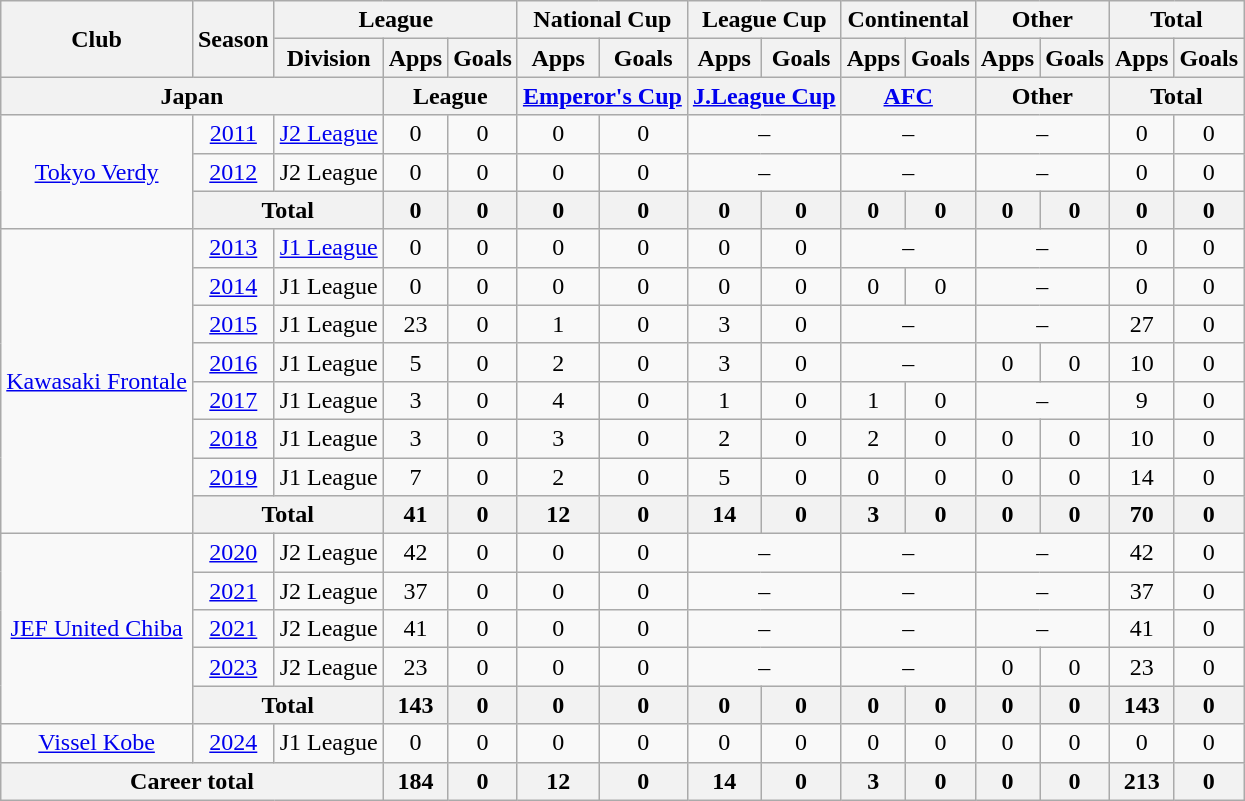<table class="wikitable" style="text-align:center;">
<tr>
<th rowspan=2>Club</th>
<th rowspan=2>Season</th>
<th colspan=3>League</th>
<th colspan=2>National Cup</th>
<th colspan=2>League Cup</th>
<th colspan=2>Continental</th>
<th colspan=2>Other</th>
<th colspan=2>Total</th>
</tr>
<tr>
<th>Division</th>
<th>Apps</th>
<th>Goals</th>
<th>Apps</th>
<th>Goals</th>
<th>Apps</th>
<th>Goals</th>
<th>Apps</th>
<th>Goals</th>
<th>Apps</th>
<th>Goals</th>
<th>Apps</th>
<th>Goals</th>
</tr>
<tr>
<th colspan=3>Japan</th>
<th colspan=2>League</th>
<th colspan=2><a href='#'>Emperor's Cup</a></th>
<th colspan=2><a href='#'>J.League Cup</a></th>
<th colspan=2><a href='#'>AFC</a></th>
<th colspan=2>Other</th>
<th colspan=2>Total</th>
</tr>
<tr>
<td rowspan="3"><a href='#'>Tokyo Verdy</a></td>
<td><a href='#'>2011</a></td>
<td><a href='#'>J2 League</a></td>
<td>0</td>
<td>0</td>
<td>0</td>
<td>0</td>
<td colspan="2">–</td>
<td colspan="2">–</td>
<td colspan="2">–</td>
<td>0</td>
<td>0</td>
</tr>
<tr>
<td><a href='#'>2012</a></td>
<td>J2 League</td>
<td>0</td>
<td>0</td>
<td>0</td>
<td>0</td>
<td colspan="2">–</td>
<td colspan="2">–</td>
<td colspan="2">–</td>
<td>0</td>
<td>0</td>
</tr>
<tr>
<th colspan="2">Total</th>
<th>0</th>
<th>0</th>
<th>0</th>
<th>0</th>
<th>0</th>
<th>0</th>
<th>0</th>
<th>0</th>
<th>0</th>
<th>0</th>
<th>0</th>
<th>0</th>
</tr>
<tr>
<td rowspan="8"><a href='#'>Kawasaki Frontale</a></td>
<td><a href='#'>2013</a></td>
<td><a href='#'>J1 League</a></td>
<td>0</td>
<td>0</td>
<td>0</td>
<td>0</td>
<td>0</td>
<td>0</td>
<td colspan="2">–</td>
<td colspan="2">–</td>
<td>0</td>
<td>0</td>
</tr>
<tr>
<td><a href='#'>2014</a></td>
<td>J1 League</td>
<td>0</td>
<td>0</td>
<td>0</td>
<td>0</td>
<td>0</td>
<td>0</td>
<td>0</td>
<td>0</td>
<td colspan="2">–</td>
<td>0</td>
<td>0</td>
</tr>
<tr>
<td><a href='#'>2015</a></td>
<td>J1 League</td>
<td>23</td>
<td>0</td>
<td>1</td>
<td>0</td>
<td>3</td>
<td>0</td>
<td colspan="2">–</td>
<td colspan="2">–</td>
<td>27</td>
<td>0</td>
</tr>
<tr>
<td><a href='#'>2016</a></td>
<td>J1 League</td>
<td>5</td>
<td>0</td>
<td>2</td>
<td>0</td>
<td>3</td>
<td>0</td>
<td colspan="2">–</td>
<td>0</td>
<td>0</td>
<td>10</td>
<td>0</td>
</tr>
<tr>
<td><a href='#'>2017</a></td>
<td>J1 League</td>
<td>3</td>
<td>0</td>
<td>4</td>
<td>0</td>
<td>1</td>
<td>0</td>
<td>1</td>
<td>0</td>
<td colspan="2">–</td>
<td>9</td>
<td>0</td>
</tr>
<tr>
<td><a href='#'>2018</a></td>
<td>J1 League</td>
<td>3</td>
<td>0</td>
<td>3</td>
<td>0</td>
<td>2</td>
<td>0</td>
<td>2</td>
<td>0</td>
<td>0</td>
<td>0</td>
<td>10</td>
<td>0</td>
</tr>
<tr>
<td><a href='#'>2019</a></td>
<td>J1 League</td>
<td>7</td>
<td>0</td>
<td>2</td>
<td>0</td>
<td>5</td>
<td>0</td>
<td>0</td>
<td>0</td>
<td>0</td>
<td>0</td>
<td>14</td>
<td>0</td>
</tr>
<tr>
<th colspan="2">Total</th>
<th>41</th>
<th>0</th>
<th>12</th>
<th>0</th>
<th>14</th>
<th>0</th>
<th>3</th>
<th>0</th>
<th>0</th>
<th>0</th>
<th>70</th>
<th>0</th>
</tr>
<tr>
<td rowspan="5"><a href='#'>JEF United Chiba</a></td>
<td><a href='#'>2020</a></td>
<td>J2 League</td>
<td>42</td>
<td>0</td>
<td>0</td>
<td>0</td>
<td colspan="2">–</td>
<td colspan="2">–</td>
<td colspan="2">–</td>
<td>42</td>
<td>0</td>
</tr>
<tr>
<td><a href='#'>2021</a></td>
<td>J2 League</td>
<td>37</td>
<td>0</td>
<td>0</td>
<td>0</td>
<td colspan="2">–</td>
<td colspan="2">–</td>
<td colspan="2">–</td>
<td>37</td>
<td>0</td>
</tr>
<tr>
<td><a href='#'>2021</a></td>
<td>J2 League</td>
<td>41</td>
<td>0</td>
<td>0</td>
<td>0</td>
<td colspan="2">–</td>
<td colspan="2">–</td>
<td colspan="2">–</td>
<td>41</td>
<td>0</td>
</tr>
<tr>
<td><a href='#'>2023</a></td>
<td>J2 League</td>
<td>23</td>
<td>0</td>
<td>0</td>
<td>0</td>
<td colspan="2">–</td>
<td colspan="2">–</td>
<td>0</td>
<td>0</td>
<td>23</td>
<td>0</td>
</tr>
<tr>
<th colspan="2">Total</th>
<th>143</th>
<th>0</th>
<th>0</th>
<th>0</th>
<th>0</th>
<th>0</th>
<th>0</th>
<th>0</th>
<th>0</th>
<th>0</th>
<th>143</th>
<th>0</th>
</tr>
<tr>
<td><a href='#'>Vissel Kobe</a></td>
<td><a href='#'>2024</a></td>
<td>J1 League</td>
<td>0</td>
<td>0</td>
<td>0</td>
<td>0</td>
<td>0</td>
<td>0</td>
<td>0</td>
<td>0</td>
<td>0</td>
<td>0</td>
<td>0</td>
<td>0</td>
</tr>
<tr>
<th colspan="3">Career total</th>
<th>184</th>
<th>0</th>
<th>12</th>
<th>0</th>
<th>14</th>
<th>0</th>
<th>3</th>
<th>0</th>
<th>0</th>
<th>0</th>
<th>213</th>
<th>0</th>
</tr>
</table>
